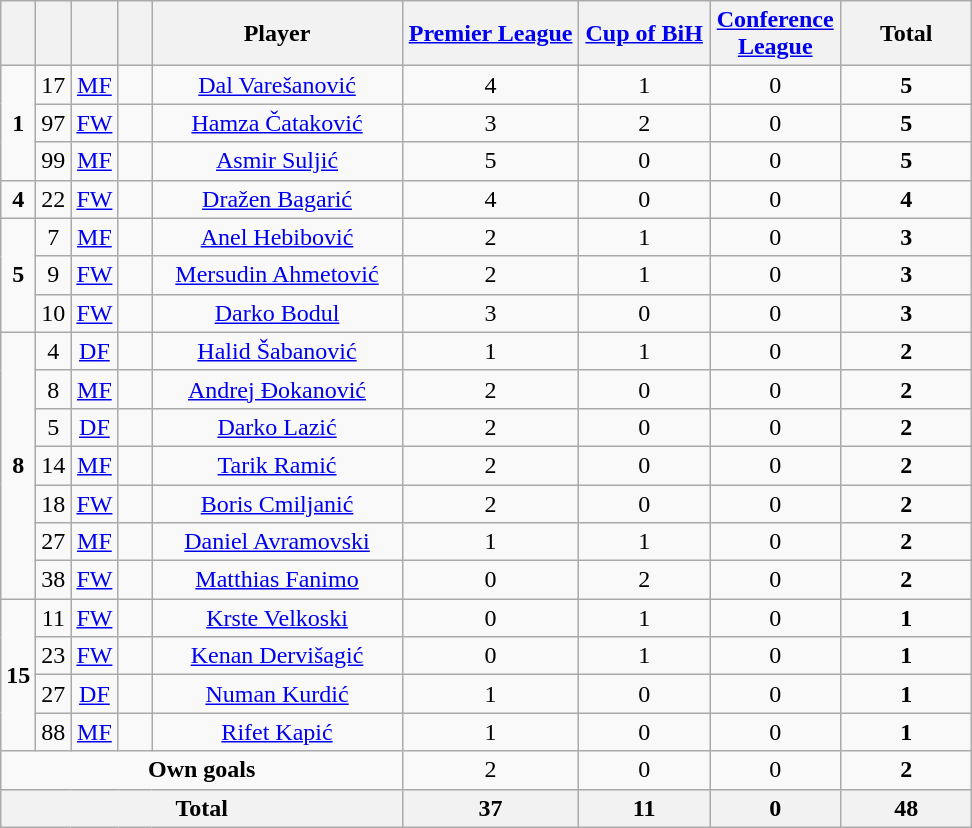<table class="wikitable sortable" style="text-align:center">
<tr>
<th width=15></th>
<th width=15></th>
<th width=15></th>
<th width=15></th>
<th width=160>Player</th>
<th width=110><a href='#'>Premier League</a></th>
<th width=80><a href='#'>Cup of BiH</a></th>
<th width=80><a href='#'>Conference League</a></th>
<th width=80>Total</th>
</tr>
<tr>
<td rowspan=3><strong>1</strong></td>
<td>17</td>
<td><a href='#'>MF</a></td>
<td></td>
<td><a href='#'>Dal Varešanović</a></td>
<td>4 </td>
<td>1 </td>
<td>0 </td>
<td><strong>5</strong> </td>
</tr>
<tr>
<td>97</td>
<td><a href='#'>FW</a></td>
<td></td>
<td><a href='#'>Hamza Čataković</a></td>
<td>3 </td>
<td>2 </td>
<td>0 </td>
<td><strong>5</strong> </td>
</tr>
<tr>
<td>99</td>
<td><a href='#'>MF</a></td>
<td></td>
<td><a href='#'>Asmir Suljić</a></td>
<td>5 </td>
<td>0 </td>
<td>0 </td>
<td><strong>5</strong> </td>
</tr>
<tr>
<td><strong>4</strong></td>
<td>22</td>
<td><a href='#'>FW</a></td>
<td></td>
<td><a href='#'>Dražen Bagarić</a></td>
<td>4 </td>
<td>0 </td>
<td>0 </td>
<td><strong>4</strong> </td>
</tr>
<tr>
<td rowspan=3><strong>5</strong></td>
<td>7</td>
<td><a href='#'>MF</a></td>
<td></td>
<td><a href='#'>Anel Hebibović</a></td>
<td>2</td>
<td>1 </td>
<td>0 </td>
<td><strong>3</strong> </td>
</tr>
<tr>
<td>9</td>
<td><a href='#'>FW</a></td>
<td></td>
<td><a href='#'>Mersudin Ahmetović</a></td>
<td>2 </td>
<td>1 </td>
<td>0 </td>
<td><strong>3</strong> </td>
</tr>
<tr>
<td>10</td>
<td><a href='#'>FW</a></td>
<td></td>
<td><a href='#'>Darko Bodul</a></td>
<td>3 </td>
<td>0 </td>
<td>0 </td>
<td><strong>3</strong> </td>
</tr>
<tr>
<td rowspan=7><strong>8</strong></td>
<td>4</td>
<td><a href='#'>DF</a></td>
<td></td>
<td><a href='#'>Halid Šabanović</a></td>
<td>1 </td>
<td>1 </td>
<td>0 </td>
<td><strong>2</strong> </td>
</tr>
<tr>
<td>8</td>
<td><a href='#'>MF</a></td>
<td></td>
<td><a href='#'>Andrej Đokanović</a></td>
<td>2 </td>
<td>0 </td>
<td>0 </td>
<td><strong>2</strong> </td>
</tr>
<tr>
<td>5</td>
<td><a href='#'>DF</a></td>
<td></td>
<td><a href='#'>Darko Lazić</a></td>
<td>2 </td>
<td>0 </td>
<td>0 </td>
<td><strong>2</strong> </td>
</tr>
<tr>
<td>14</td>
<td><a href='#'>MF</a></td>
<td></td>
<td><a href='#'>Tarik Ramić</a></td>
<td>2 </td>
<td>0 </td>
<td>0 </td>
<td><strong>2</strong> </td>
</tr>
<tr>
<td>18</td>
<td><a href='#'>FW</a></td>
<td></td>
<td><a href='#'>Boris Cmiljanić</a></td>
<td>2 </td>
<td>0 </td>
<td>0 </td>
<td><strong>2</strong> </td>
</tr>
<tr>
<td>27</td>
<td><a href='#'>MF</a></td>
<td></td>
<td><a href='#'>Daniel Avramovski</a></td>
<td>1 </td>
<td>1 </td>
<td>0 </td>
<td><strong>2</strong> </td>
</tr>
<tr>
<td>38</td>
<td><a href='#'>FW</a></td>
<td></td>
<td><a href='#'>Matthias Fanimo</a></td>
<td>0 </td>
<td>2 </td>
<td>0 </td>
<td><strong>2</strong> </td>
</tr>
<tr>
<td rowspan=4><strong>15</strong></td>
<td>11</td>
<td><a href='#'>FW</a></td>
<td></td>
<td><a href='#'>Krste Velkoski</a></td>
<td>0 </td>
<td>1 </td>
<td>0 </td>
<td><strong>1</strong> </td>
</tr>
<tr>
<td>23</td>
<td><a href='#'>FW</a></td>
<td></td>
<td><a href='#'>Kenan Dervišagić</a></td>
<td>0 </td>
<td>1 </td>
<td>0 </td>
<td><strong>1</strong> </td>
</tr>
<tr>
<td>27</td>
<td><a href='#'>DF</a></td>
<td></td>
<td><a href='#'>Numan Kurdić</a></td>
<td>1 </td>
<td>0 </td>
<td>0 </td>
<td><strong>1</strong> </td>
</tr>
<tr>
<td>88</td>
<td><a href='#'>MF</a></td>
<td></td>
<td><a href='#'>Rifet Kapić</a></td>
<td>1 </td>
<td>0 </td>
<td>0 </td>
<td><strong>1</strong> </td>
</tr>
<tr>
<td colspan=5><strong>Own goals</strong></td>
<td>2 </td>
<td>0 </td>
<td>0 </td>
<td><strong>2</strong> </td>
</tr>
<tr>
<th colspan=5>Total</th>
<th>37 </th>
<th>11 </th>
<th>0 </th>
<th>48 </th>
</tr>
</table>
